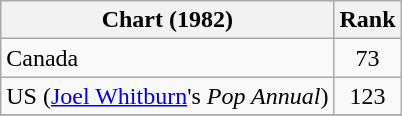<table class="wikitable">
<tr>
<th align="left">Chart (1982)</th>
<th style="text-align:center;">Rank</th>
</tr>
<tr>
<td>Canada </td>
<td style="text-align:center;">73</td>
</tr>
<tr>
<td>US (<a href='#'>Joel Whitburn</a>'s <em>Pop Annual</em>)</td>
<td style="text-align:center;">123</td>
</tr>
<tr>
</tr>
</table>
